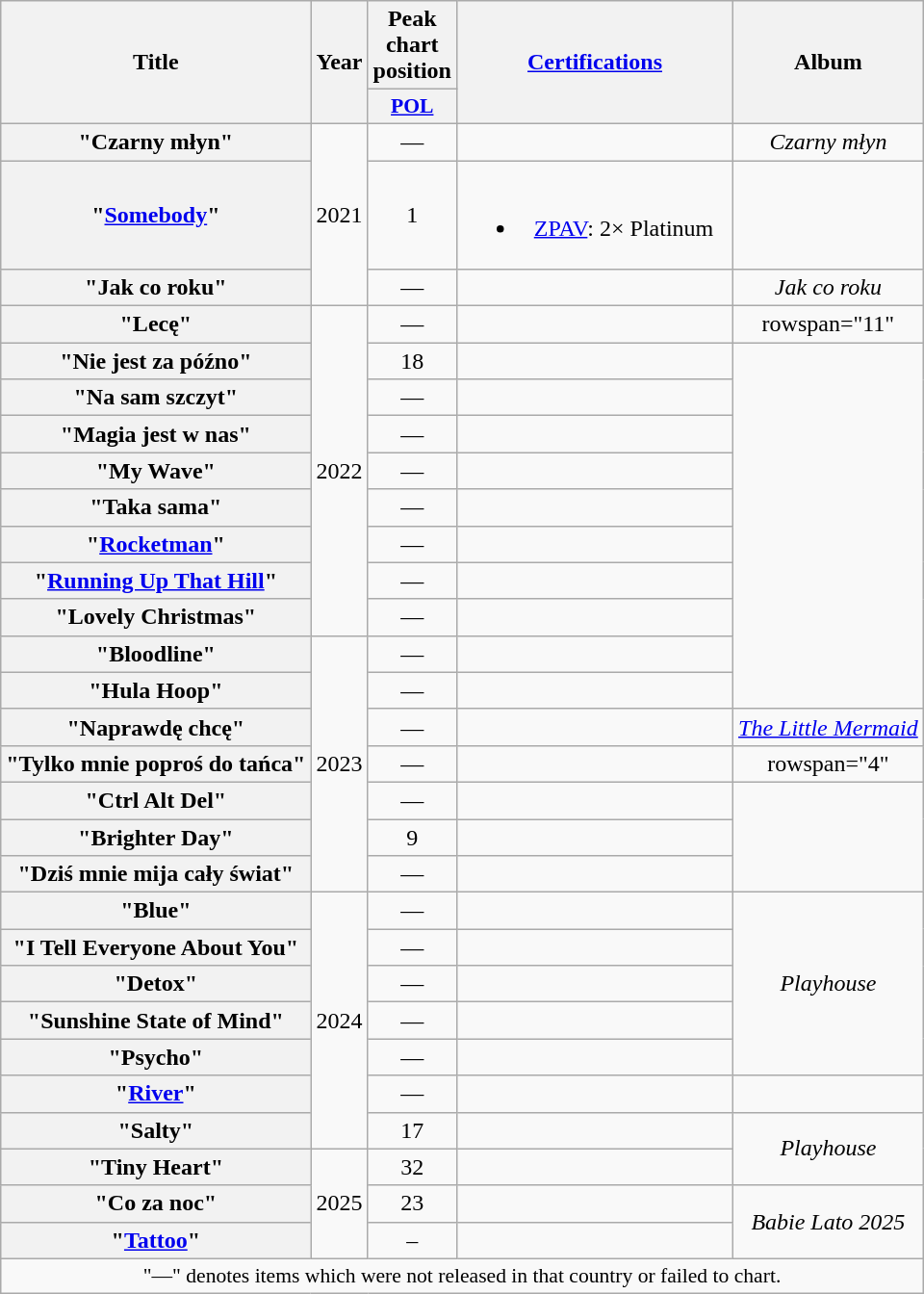<table class="wikitable plainrowheaders" style="text-align:center;">
<tr>
<th scope="col" rowspan="2">Title</th>
<th scope="col" rowspan="2">Year</th>
<th>Peak chart position</th>
<th scope="col" rowspan="2" style="width:11.5em;"><a href='#'>Certifications</a></th>
<th scope="col" rowspan="2">Album</th>
</tr>
<tr>
<th scope="col" style="width:3em;font-size:90%;"><a href='#'>POL</a><br></th>
</tr>
<tr>
<th scope="row">"Czarny młyn"<br></th>
<td rowspan="3">2021</td>
<td>—</td>
<td></td>
<td><em>Czarny młyn</em></td>
</tr>
<tr>
<th scope="row">"<a href='#'>Somebody</a>"</th>
<td>1</td>
<td><br><ul><li><a href='#'>ZPAV</a>: 2× Platinum</li></ul></td>
<td></td>
</tr>
<tr>
<th scope="row">"Jak co roku"</th>
<td>—</td>
<td></td>
<td><em>Jak co roku</em></td>
</tr>
<tr>
<th scope="row">"Lecę"<br></th>
<td rowspan="9">2022</td>
<td>—</td>
<td></td>
<td>rowspan="11" </td>
</tr>
<tr>
<th scope="row">"Nie jest za późno"</th>
<td>18</td>
<td></td>
</tr>
<tr>
<th scope="row">"Na sam szczyt"</th>
<td>—</td>
<td></td>
</tr>
<tr>
<th scope="row">"Magia jest w nas"</th>
<td>—</td>
<td></td>
</tr>
<tr>
<th scope="row">"My Wave"</th>
<td>—</td>
<td></td>
</tr>
<tr>
<th scope="row">"Taka sama"</th>
<td>—</td>
<td></td>
</tr>
<tr>
<th scope="row">"<a href='#'>Rocketman</a>"</th>
<td>—</td>
<td></td>
</tr>
<tr>
<th scope="row">"<a href='#'>Running Up That Hill</a>"</th>
<td>—</td>
<td></td>
</tr>
<tr>
<th scope="row">"Lovely Christmas"</th>
<td>—</td>
<td></td>
</tr>
<tr>
<th scope="row">"Bloodline"</th>
<td rowspan="7">2023</td>
<td>—</td>
<td></td>
</tr>
<tr>
<th scope="row">"Hula Hoop"</th>
<td>—</td>
<td></td>
</tr>
<tr>
<th scope="row">"Naprawdę chcę"</th>
<td>—</td>
<td></td>
<td><em><a href='#'>The Little Mermaid</a></em><br></td>
</tr>
<tr>
<th scope="row">"Tylko mnie poproś do tańca"<br></th>
<td>—</td>
<td></td>
<td>rowspan="4" </td>
</tr>
<tr>
<th scope="row">"Ctrl Alt Del"</th>
<td>—</td>
<td></td>
</tr>
<tr>
<th scope="row">"Brighter Day"<br></th>
<td>9</td>
<td></td>
</tr>
<tr>
<th scope="row">"Dziś mnie mija cały świat"<br></th>
<td>—</td>
<td></td>
</tr>
<tr>
<th scope="row">"Blue"</th>
<td rowspan="7">2024</td>
<td>—</td>
<td></td>
<td rowspan="5"><em>Playhouse</em></td>
</tr>
<tr>
<th scope="row">"I Tell Everyone About You"</th>
<td>—</td>
<td></td>
</tr>
<tr>
<th scope="row">"Detox"</th>
<td>—</td>
<td></td>
</tr>
<tr>
<th scope="row">"Sunshine State of Mind"</th>
<td>—</td>
<td></td>
</tr>
<tr>
<th scope="row">"Psycho"</th>
<td>—</td>
<td></td>
</tr>
<tr>
<th scope="row">"<a href='#'>River</a>"</th>
<td>—</td>
<td></td>
<td></td>
</tr>
<tr>
<th scope="row">"Salty"</th>
<td>17</td>
<td></td>
<td rowspan="2"><em>Playhouse</em></td>
</tr>
<tr>
<th scope="row">"Tiny Heart"</th>
<td rowspan="3">2025</td>
<td>32</td>
<td></td>
</tr>
<tr>
<th scope="row">"Co za noc"<br></th>
<td>23</td>
<td></td>
<td rowspan="2"><em>Babie Lato 2025</em></td>
</tr>
<tr>
<th scope="row">"<a href='#'>Tattoo</a>"<br></th>
<td>–</td>
<td></td>
</tr>
<tr>
<td colspan="5" style="font-size:90%;">"—" denotes items which were not released in that country or failed to chart.</td>
</tr>
</table>
